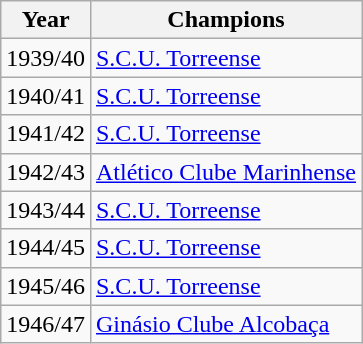<table class="wikitable">
<tr>
<th>Year</th>
<th>Champions</th>
</tr>
<tr>
<td>1939/40</td>
<td><a href='#'>S.C.U. Torreense</a></td>
</tr>
<tr>
<td>1940/41</td>
<td><a href='#'>S.C.U. Torreense</a></td>
</tr>
<tr>
<td>1941/42</td>
<td><a href='#'>S.C.U. Torreense</a></td>
</tr>
<tr>
<td>1942/43</td>
<td><a href='#'>Atlético Clube Marinhense</a></td>
</tr>
<tr>
<td>1943/44</td>
<td><a href='#'>S.C.U. Torreense</a></td>
</tr>
<tr>
<td>1944/45</td>
<td><a href='#'>S.C.U. Torreense</a></td>
</tr>
<tr>
<td>1945/46</td>
<td><a href='#'>S.C.U. Torreense</a></td>
</tr>
<tr>
<td>1946/47</td>
<td><a href='#'>Ginásio Clube Alcobaça</a></td>
</tr>
</table>
